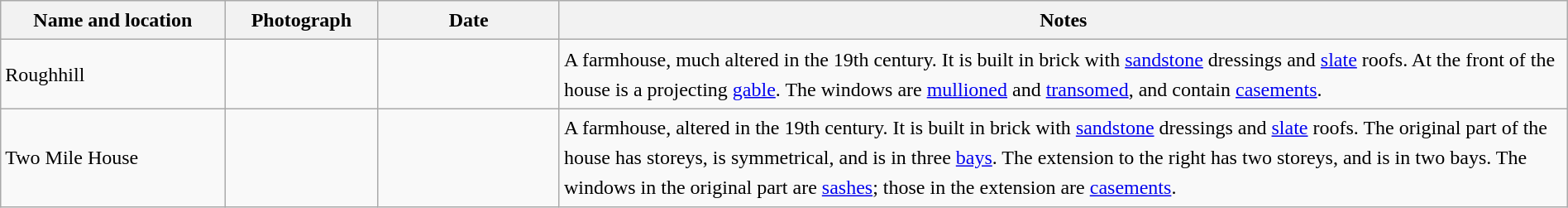<table class="wikitable sortable plainrowheaders" style="width:100%;border:0px;text-align:left;line-height:150%;">
<tr>
<th scope="col" style="width:150px">Name and location</th>
<th scope="col" style="width:100px" class="unsortable">Photograph</th>
<th scope="col" style="width:120px">Date</th>
<th scope="col" style="width:700px" class="unsortable">Notes</th>
</tr>
<tr>
<td>Roughhill<br><small></small></td>
<td></td>
<td align="center"></td>
<td>A farmhouse, much altered in the 19th century. It is built in brick with <a href='#'>sandstone</a> dressings and <a href='#'>slate</a> roofs. At the front of the house is a projecting <a href='#'>gable</a>. The windows are <a href='#'>mullioned</a> and <a href='#'>transomed</a>, and contain <a href='#'>casements</a>.</td>
</tr>
<tr>
<td>Two Mile House<br><small></small></td>
<td></td>
<td align="center"></td>
<td>A farmhouse, altered in the 19th century. It is built in brick with <a href='#'>sandstone</a> dressings and <a href='#'>slate</a> roofs. The original part of the house has  storeys, is symmetrical, and is in three <a href='#'>bays</a>. The extension to the right has two storeys, and is in two bays. The windows in the original part are <a href='#'>sashes</a>; those in the extension are <a href='#'>casements</a>.</td>
</tr>
<tr>
</tr>
</table>
